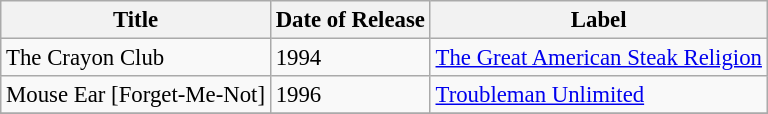<table class="wikitable" style="font-size: 95%;">
<tr>
<th>Title</th>
<th>Date of Release</th>
<th>Label</th>
</tr>
<tr>
<td>The Crayon Club</td>
<td>1994</td>
<td><a href='#'>The Great American Steak Religion</a></td>
</tr>
<tr>
<td>Mouse Ear [Forget-Me-Not]</td>
<td>1996</td>
<td><a href='#'>Troubleman Unlimited</a></td>
</tr>
<tr>
</tr>
</table>
